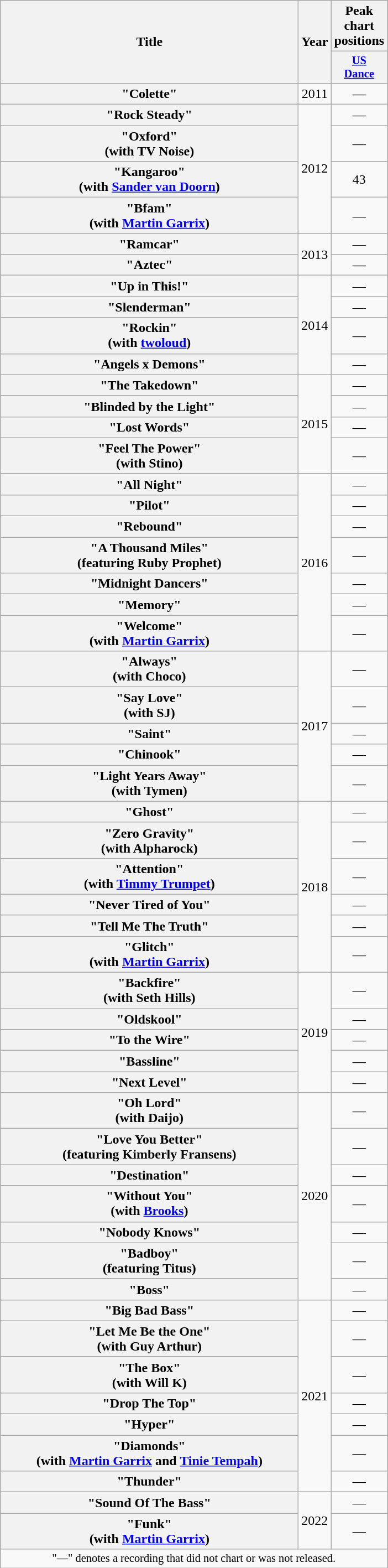<table class="wikitable plainrowheaders" style="text-align:center;">
<tr>
<th scope="col" rowspan="2" style="width:22em;">Title</th>
<th scope="col" rowspan="2" style="width:1em;">Year</th>
<th scope="col">Peak chart positions</th>
</tr>
<tr>
<th scope="col" style="width:3em;font-size:85%;"><a href='#'>US</a><br><a href='#'>Dance</a><br></th>
</tr>
<tr>
<th scope="row">"Colette"</th>
<td>2011</td>
<td>—</td>
</tr>
<tr>
<th scope="row">"Rock Steady"</th>
<td rowspan="4">2012</td>
<td>—</td>
</tr>
<tr>
<th scope="row">"Oxford"<br><span>(with TV Noise)</span></th>
<td>—</td>
</tr>
<tr>
<th scope="row">"Kangaroo"<br><span>(with <a href='#'>Sander van Doorn</a>)</span></th>
<td>43</td>
</tr>
<tr>
<th scope="row">"Bfam"<br><span>(with <a href='#'>Martin Garrix</a>)</span></th>
<td>—</td>
</tr>
<tr>
<th scope="row">"Ramcar"</th>
<td rowspan="2">2013</td>
<td>—</td>
</tr>
<tr>
<th scope="row">"Aztec"</th>
<td>—</td>
</tr>
<tr>
<th scope="row">"Up in This!"</th>
<td rowspan="4">2014</td>
<td>—</td>
</tr>
<tr>
<th scope="row">"Slenderman"</th>
<td>—</td>
</tr>
<tr>
<th scope="row">"Rockin"<br><span>(with <a href='#'>twoloud</a>)</span></th>
<td>—</td>
</tr>
<tr>
<th scope="row">"Angels x Demons"</th>
<td>—</td>
</tr>
<tr>
<th scope="row">"The Takedown"</th>
<td rowspan="4">2015</td>
<td>—</td>
</tr>
<tr>
<th scope="row">"Blinded by the Light"</th>
<td>—</td>
</tr>
<tr>
<th scope="row">"Lost Words"</th>
<td>—</td>
</tr>
<tr>
<th scope="row">"Feel The Power"<br><span>(with Stino)</span></th>
<td>—</td>
</tr>
<tr>
<th scope="row">"All Night"</th>
<td rowspan="7">2016</td>
<td>—</td>
</tr>
<tr>
<th scope="row">"Pilot"</th>
<td>—</td>
</tr>
<tr>
<th scope="row">"Rebound"</th>
<td>—</td>
</tr>
<tr>
<th scope="row">"A Thousand Miles"<br><span>(featuring Ruby Prophet)</span></th>
<td>—</td>
</tr>
<tr>
<th scope="row">"Midnight Dancers"</th>
<td>—</td>
</tr>
<tr>
<th scope="row">"Memory"</th>
<td>—</td>
</tr>
<tr>
<th scope="row">"Welcome" <br><span>(with <a href='#'>Martin Garrix</a>)</span></th>
<td>—</td>
</tr>
<tr>
<th scope="row">"Always" <br><span>(with Choco)</span></th>
<td rowspan="5">2017</td>
<td>—</td>
</tr>
<tr>
<th scope="row">"Say Love" <br><span>(with SJ)</span></th>
<td>—</td>
</tr>
<tr>
<th scope="row">"Saint"</th>
<td>—</td>
</tr>
<tr>
<th scope="row">"Chinook"</th>
<td>—</td>
</tr>
<tr>
<th scope="row">"Light Years Away" <br><span>(with Tymen)</span></th>
<td>—</td>
</tr>
<tr>
<th scope="row">"Ghost"</th>
<td rowspan="6">2018</td>
<td>—</td>
</tr>
<tr>
<th scope="row">"Zero Gravity" <br><span>(with Alpharock)</span></th>
<td>—</td>
</tr>
<tr>
<th scope="row">"Attention" <br><span>(with <a href='#'>Timmy Trumpet</a>)</span></th>
<td>—</td>
</tr>
<tr>
<th scope="row">"Never Tired of You"</th>
<td>—</td>
</tr>
<tr>
<th scope="row">"Tell Me The Truth"</th>
<td>—</td>
</tr>
<tr>
<th scope="row">"Glitch" <br><span>(with <a href='#'>Martin Garrix</a>)</span></th>
<td>―</td>
</tr>
<tr>
<th scope="row">"Backfire" <br><span>(with Seth Hills)</span></th>
<td rowspan="5">2019</td>
<td>―</td>
</tr>
<tr>
<th scope="row">"Oldskool"</th>
<td>―</td>
</tr>
<tr>
<th scope="row">"To the Wire"</th>
<td>―</td>
</tr>
<tr>
<th scope="row">"Bassline"</th>
<td>―</td>
</tr>
<tr>
<th scope="row">"Next Level"</th>
<td>―</td>
</tr>
<tr>
<th scope="row">"Oh Lord" <br><span>(with Daijo)</span></th>
<td rowspan="7">2020</td>
<td>―</td>
</tr>
<tr>
<th scope="row">"Love You Better" <br><span>(featuring Kimberly Fransens)</span></th>
<td>―</td>
</tr>
<tr>
<th scope="row">"Destination"</th>
<td>―</td>
</tr>
<tr>
<th scope="row">"Without You" <br><span>(with <a href='#'>Brooks</a>)</span></th>
<td>―</td>
</tr>
<tr>
<th scope="row">"Nobody Knows"</th>
<td>―</td>
</tr>
<tr>
<th scope="row">"Badboy" <br><span>(featuring Titus)</span></th>
<td>―</td>
</tr>
<tr>
<th scope="row">"Boss"</th>
<td>—</td>
</tr>
<tr>
<th scope="row">"Big Bad Bass"</th>
<td rowspan="7">2021</td>
<td>―</td>
</tr>
<tr>
<th scope="row">"Let Me Be the One" <br><span>(with Guy Arthur)</span></th>
<td>―</td>
</tr>
<tr>
<th scope="row">"The Box" <br><span>(with Will K)</span></th>
<td>―</td>
</tr>
<tr>
<th scope="row">"Drop The Top"</th>
<td>―</td>
</tr>
<tr>
<th scope="row">"Hyper"</th>
<td>―</td>
</tr>
<tr>
<th scope="row">"Diamonds" <br><span>(with <a href='#'>Martin Garrix</a> and <a href='#'>Tinie Tempah</a>)</span></th>
<td>—</td>
</tr>
<tr>
<th scope="row">"Thunder"</th>
<td>—</td>
</tr>
<tr>
<th scope="row">"Sound Of The Bass"</th>
<td rowspan="2">2022</td>
<td>—</td>
</tr>
<tr>
<th scope="row">"Funk"<br><span>(with <a href='#'>Martin Garrix</a>)</span></th>
<td>—</td>
</tr>
<tr>
<td colspan="3" style="font-size:85%">"—" denotes a recording that did not chart or was not released.</td>
</tr>
</table>
